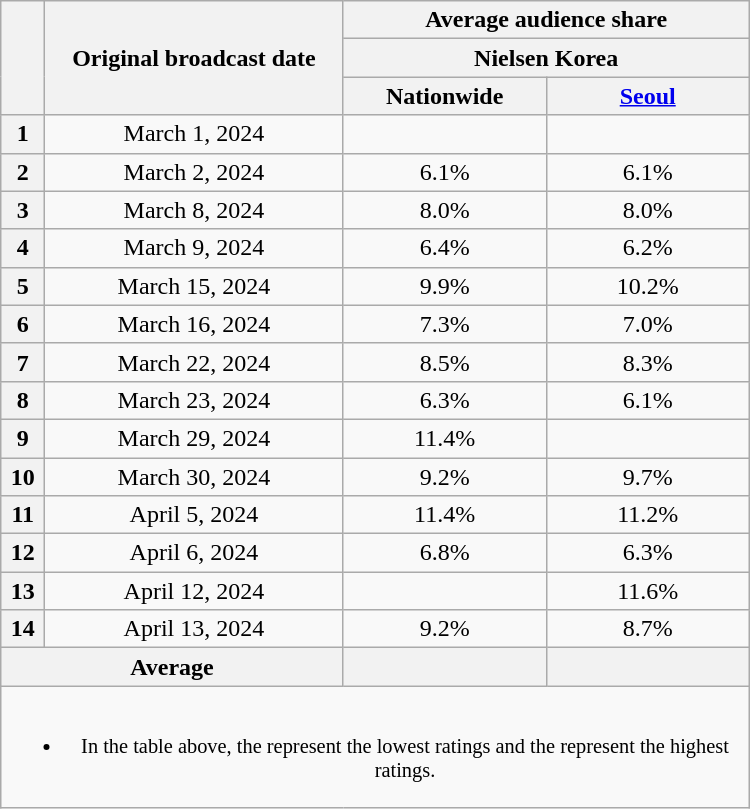<table class="wikitable" style="margin-left:auto; margin-right:auto; width:500px; text-align:center">
<tr>
<th scope="col" rowspan="3"></th>
<th scope="col" rowspan="3">Original broadcast date</th>
<th scope="col" colspan="2">Average audience share</th>
</tr>
<tr>
<th scope="col" colspan="2">Nielsen Korea</th>
</tr>
<tr>
<th scope="col" style="width:8em">Nationwide</th>
<th scope="col" style="width:8em"><a href='#'>Seoul</a></th>
</tr>
<tr>
<th scope="col">1</th>
<td>March 1, 2024</td>
<td><strong></strong> </td>
<td><strong></strong> </td>
</tr>
<tr>
<th scope="col">2</th>
<td>March 2, 2024</td>
<td>6.1% </td>
<td>6.1% </td>
</tr>
<tr>
<th scope="col">3</th>
<td>March 8, 2024</td>
<td>8.0% </td>
<td>8.0% </td>
</tr>
<tr>
<th scope="col">4</th>
<td>March 9, 2024</td>
<td>6.4% </td>
<td>6.2% </td>
</tr>
<tr>
<th scope="col">5</th>
<td>March 15, 2024</td>
<td>9.9% </td>
<td>10.2% </td>
</tr>
<tr>
<th scope="col">6</th>
<td>March 16, 2024</td>
<td>7.3% </td>
<td>7.0% </td>
</tr>
<tr>
<th scope="col">7</th>
<td>March 22, 2024</td>
<td>8.5% </td>
<td>8.3% </td>
</tr>
<tr>
<th scope="col">8</th>
<td>March 23, 2024</td>
<td>6.3% </td>
<td>6.1% </td>
</tr>
<tr>
<th scope="col">9</th>
<td>March 29, 2024</td>
<td>11.4% </td>
<td><strong></strong> </td>
</tr>
<tr>
<th scope="col">10</th>
<td>March 30, 2024</td>
<td>9.2% </td>
<td>9.7% </td>
</tr>
<tr>
<th scope="col">11</th>
<td>April 5, 2024</td>
<td>11.4% </td>
<td>11.2% </td>
</tr>
<tr>
<th scope="col">12</th>
<td>April 6, 2024</td>
<td>6.8% </td>
<td>6.3% </td>
</tr>
<tr>
<th scope="col">13</th>
<td>April 12, 2024</td>
<td><strong></strong> </td>
<td>11.6% </td>
</tr>
<tr>
<th scope="col">14</th>
<td>April 13, 2024</td>
<td>9.2% </td>
<td>8.7% </td>
</tr>
<tr>
<th scope="col" colspan="2">Average</th>
<th scope="col"></th>
<th scope="col"></th>
</tr>
<tr>
<td colspan="4" style="font-size:85%"><br><ul><li>In the table above, the <strong></strong> represent the lowest ratings and the <strong></strong> represent the highest ratings.</li></ul></td>
</tr>
</table>
